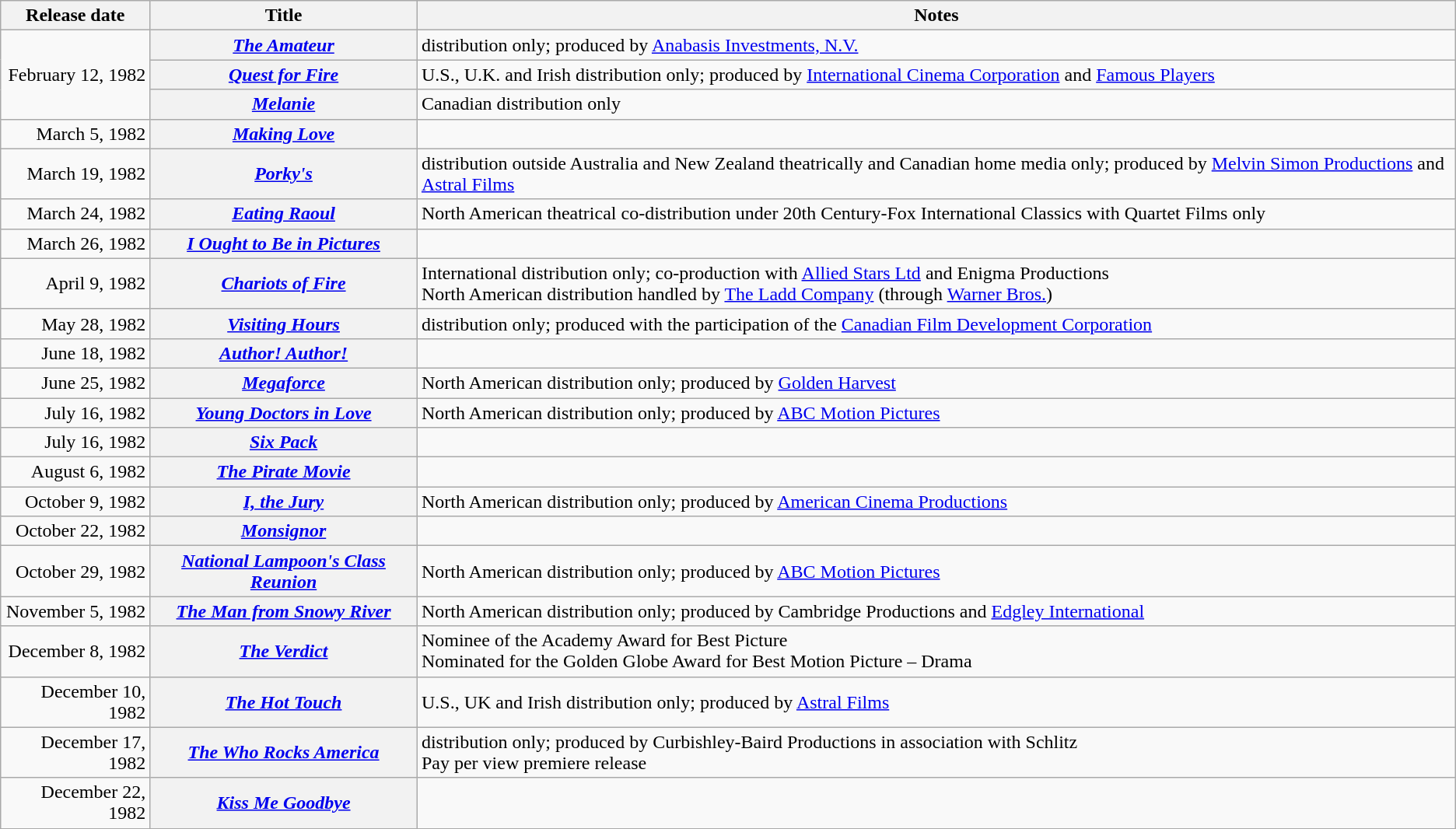<table class="wikitable plainrowheaders sortable">
<tr>
<th scope="col">Release date</th>
<th scope="col">Title</th>
<th scope="col" class="unsortable">Notes</th>
</tr>
<tr>
<td style="text-align:right;" rowspan="3">February 12, 1982</td>
<th scope="row"><em><a href='#'>The Amateur</a></em></th>
<td>distribution only; produced by <a href='#'>Anabasis Investments, N.V.</a></td>
</tr>
<tr>
<th scope="row"><em><a href='#'>Quest for Fire</a></em></th>
<td>U.S., U.K. and Irish distribution only; produced by <a href='#'>International Cinema Corporation</a> and <a href='#'>Famous Players</a></td>
</tr>
<tr>
<th scope="row"><em><a href='#'>Melanie</a></em></th>
<td>Canadian distribution only</td>
</tr>
<tr>
<td style="text-align:right;">March 5, 1982</td>
<th scope="row"><em><a href='#'>Making Love</a></em></th>
<td></td>
</tr>
<tr>
<td style="text-align:right;">March 19, 1982</td>
<th scope="row"><em><a href='#'>Porky's</a></em></th>
<td>distribution outside Australia and New Zealand theatrically and Canadian home media only; produced by <a href='#'>Melvin Simon Productions</a> and <a href='#'>Astral Films</a></td>
</tr>
<tr>
<td style="text-align:right;">March 24, 1982</td>
<th scope="row"><em><a href='#'>Eating Raoul</a></em></th>
<td>North American theatrical co-distribution under 20th Century-Fox International Classics with Quartet Films only</td>
</tr>
<tr>
<td style="text-align:right;">March 26, 1982</td>
<th scope="row"><em><a href='#'>I Ought to Be in Pictures</a></em></th>
<td></td>
</tr>
<tr>
<td style="text-align:right;">April 9, 1982</td>
<th scope="row"><em><a href='#'>Chariots of Fire</a></em></th>
<td>International distribution only; co-production with <a href='#'>Allied Stars Ltd</a> and Enigma Productions<br>North American distribution handled by <a href='#'>The Ladd Company</a> (through <a href='#'>Warner Bros.</a>)</td>
</tr>
<tr>
<td style="text-align:right;">May 28, 1982</td>
<th scope="row"><em><a href='#'>Visiting Hours</a></em></th>
<td>distribution only; produced with the participation of the <a href='#'>Canadian Film Development Corporation</a></td>
</tr>
<tr>
<td style="text-align:right;">June 18, 1982</td>
<th scope="row"><em><a href='#'>Author! Author!</a></em></th>
<td></td>
</tr>
<tr>
<td style="text-align:right;">June 25, 1982</td>
<th scope="row"><em><a href='#'>Megaforce</a></em></th>
<td>North American distribution only; produced by <a href='#'>Golden Harvest</a></td>
</tr>
<tr>
<td style="text-align:right;">July 16, 1982</td>
<th scope="row"><em><a href='#'>Young Doctors in Love</a></em></th>
<td>North American distribution only; produced by <a href='#'>ABC Motion Pictures</a></td>
</tr>
<tr>
<td style="text-align:right;">July 16, 1982</td>
<th scope="row"><em><a href='#'>Six Pack</a></em></th>
<td></td>
</tr>
<tr>
<td style="text-align:right;">August 6, 1982</td>
<th scope="row"><em><a href='#'>The Pirate Movie</a></em></th>
<td></td>
</tr>
<tr>
<td style="text-align:right;">October 9, 1982</td>
<th scope="row"><em><a href='#'>I, the Jury</a></em></th>
<td>North American distribution only; produced by <a href='#'>American Cinema Productions</a></td>
</tr>
<tr>
<td style="text-align:right;">October 22, 1982</td>
<th scope="row"><em><a href='#'>Monsignor</a></em></th>
<td></td>
</tr>
<tr>
<td style="text-align:right;">October 29, 1982</td>
<th scope="row"><em><a href='#'>National Lampoon's Class Reunion</a></em></th>
<td>North American distribution only; produced by <a href='#'>ABC Motion Pictures</a></td>
</tr>
<tr>
<td style="text-align:right;">November 5, 1982</td>
<th scope="row"><em><a href='#'>The Man from Snowy River</a></em></th>
<td>North American distribution only; produced by Cambridge Productions and <a href='#'>Edgley International</a></td>
</tr>
<tr>
<td style="text-align:right;">December 8, 1982</td>
<th scope="row"><em><a href='#'>The Verdict</a></em></th>
<td>Nominee of the Academy Award for Best Picture<br>Nominated for the Golden Globe Award for Best Motion Picture – Drama</td>
</tr>
<tr>
<td style="text-align:right;">December 10, 1982</td>
<th scope="row"><em><a href='#'>The Hot Touch</a></em></th>
<td>U.S., UK and Irish distribution only; produced by <a href='#'>Astral Films</a></td>
</tr>
<tr>
<td style="text-align:right;">December 17, 1982</td>
<th scope="row"><em><a href='#'>The Who Rocks America</a></em></th>
<td>distribution only; produced by Curbishley-Baird Productions in association with Schlitz<br>Pay per view premiere release</td>
</tr>
<tr>
<td style="text-align:right;">December 22, 1982</td>
<th scope="row"><em><a href='#'>Kiss Me Goodbye</a></em></th>
<td></td>
</tr>
<tr>
</tr>
</table>
